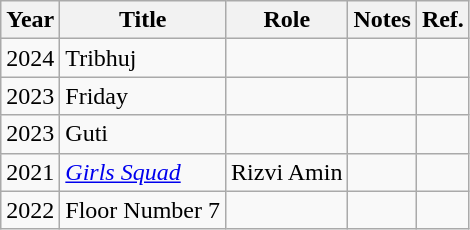<table class="wikitable plainrowheaders sortable">
<tr>
<th>Year</th>
<th>Title</th>
<th>Role</th>
<th>Notes</th>
<th>Ref.</th>
</tr>
<tr>
<td>2024</td>
<td>Tribhuj</td>
<td></td>
<td></td>
<td></td>
</tr>
<tr>
<td>2023</td>
<td>Friday</td>
<td></td>
<td></td>
<td></td>
</tr>
<tr>
<td>2023</td>
<td>Guti</td>
<td></td>
<td></td>
<td></td>
</tr>
<tr>
<td>2021</td>
<td><em><a href='#'>Girls Squad</a></em></td>
<td>Rizvi Amin</td>
<td></td>
<td></td>
</tr>
<tr>
<td>2022</td>
<td>Floor Number 7</td>
<td></td>
<td></td>
<td></td>
</tr>
</table>
